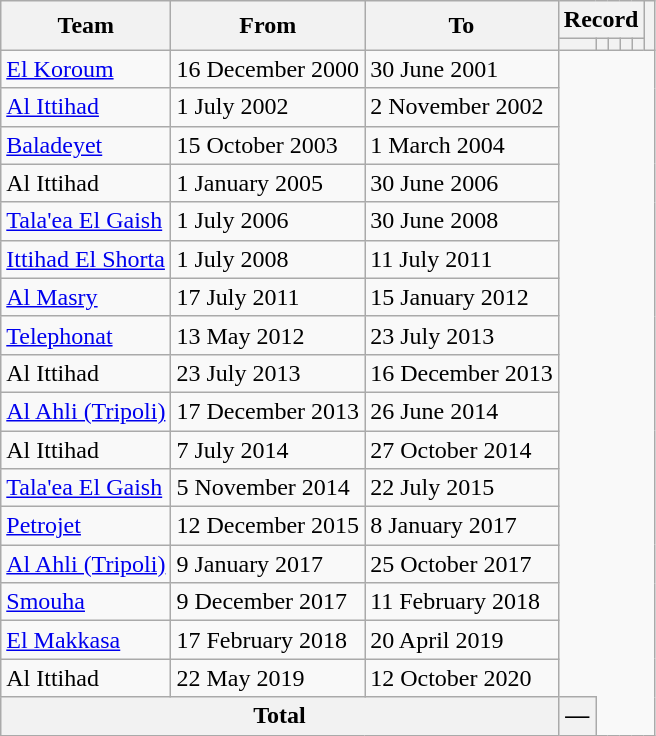<table class=wikitable style=text-align:center>
<tr>
<th rowspan=2>Team</th>
<th rowspan=2>From</th>
<th rowspan=2>To</th>
<th colspan=5>Record</th>
<th rowspan=2></th>
</tr>
<tr>
<th></th>
<th></th>
<th></th>
<th></th>
<th></th>
</tr>
<tr>
<td align=left><a href='#'>El Koroum</a></td>
<td align=left>16 December 2000</td>
<td align=left>30 June 2001<br></td>
</tr>
<tr>
<td align=left><a href='#'>Al Ittihad</a></td>
<td align=left>1 July 2002</td>
<td align=left>2 November 2002<br></td>
</tr>
<tr>
<td align=left><a href='#'>Baladeyet</a></td>
<td align=left>15 October 2003</td>
<td align=left>1 March 2004<br></td>
</tr>
<tr>
<td align=left>Al Ittihad</td>
<td align=left>1 January 2005</td>
<td align=left>30 June 2006<br></td>
</tr>
<tr>
<td align=left><a href='#'>Tala'ea El Gaish</a></td>
<td align=left>1 July 2006</td>
<td align=left>30 June 2008<br></td>
</tr>
<tr>
<td align=left><a href='#'>Ittihad El Shorta</a></td>
<td align=left>1 July 2008</td>
<td align=left>11 July 2011<br></td>
</tr>
<tr>
<td align=left><a href='#'>Al Masry</a></td>
<td align=left>17 July 2011</td>
<td align=left>15 January 2012<br></td>
</tr>
<tr>
<td align=left><a href='#'>Telephonat</a></td>
<td align=left>13 May 2012</td>
<td align=left>23 July 2013<br></td>
</tr>
<tr>
<td align=left>Al Ittihad</td>
<td align=left>23 July 2013</td>
<td align=left>16 December 2013<br></td>
</tr>
<tr>
<td align=left><a href='#'>Al Ahli (Tripoli)</a></td>
<td align=left>17 December 2013</td>
<td align=left>26 June 2014<br></td>
</tr>
<tr>
<td align=left>Al Ittihad</td>
<td align=left>7 July 2014</td>
<td align=left>27 October 2014<br></td>
</tr>
<tr>
<td align=left><a href='#'>Tala'ea El Gaish</a></td>
<td align=left>5 November 2014</td>
<td align=left>22 July 2015<br></td>
</tr>
<tr>
<td align=left><a href='#'>Petrojet</a></td>
<td align=left>12 December 2015</td>
<td align=left>8 January 2017<br></td>
</tr>
<tr>
<td align=left><a href='#'>Al Ahli (Tripoli)</a></td>
<td align=left>9 January 2017</td>
<td align=left>25 October 2017<br></td>
</tr>
<tr>
<td align=left><a href='#'>Smouha</a></td>
<td align=left>9 December 2017</td>
<td align=left>11 February 2018<br></td>
</tr>
<tr>
<td align=left><a href='#'>El Makkasa</a></td>
<td align=left>17 February 2018</td>
<td align=left>20 April 2019<br></td>
</tr>
<tr>
<td align=left>Al Ittihad</td>
<td align=left>22 May 2019</td>
<td align=left>12 October 2020<br></td>
</tr>
<tr>
<th colspan=3>Total<br></th>
<th>—</th>
</tr>
</table>
